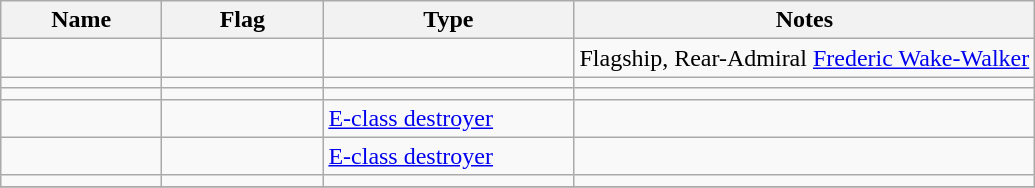<table class="wikitable sortable">
<tr>
<th scope="col" width="100px">Name</th>
<th scope="col" width="100px">Flag</th>
<th scope="col" width="160px">Type</th>
<th>Notes</th>
</tr>
<tr>
<td></td>
<td></td>
<td></td>
<td>Flagship, Rear-Admiral <a href='#'>Frederic Wake-Walker</a></td>
</tr>
<tr>
<td></td>
<td></td>
<td></td>
<td></td>
</tr>
<tr>
<td></td>
<td></td>
<td></td>
<td></td>
</tr>
<tr>
<td></td>
<td></td>
<td><a href='#'>E-class destroyer</a></td>
<td></td>
</tr>
<tr>
<td></td>
<td></td>
<td><a href='#'>E-class destroyer</a></td>
<td></td>
</tr>
<tr>
<td></td>
<td></td>
<td></td>
<td></td>
</tr>
<tr>
</tr>
</table>
